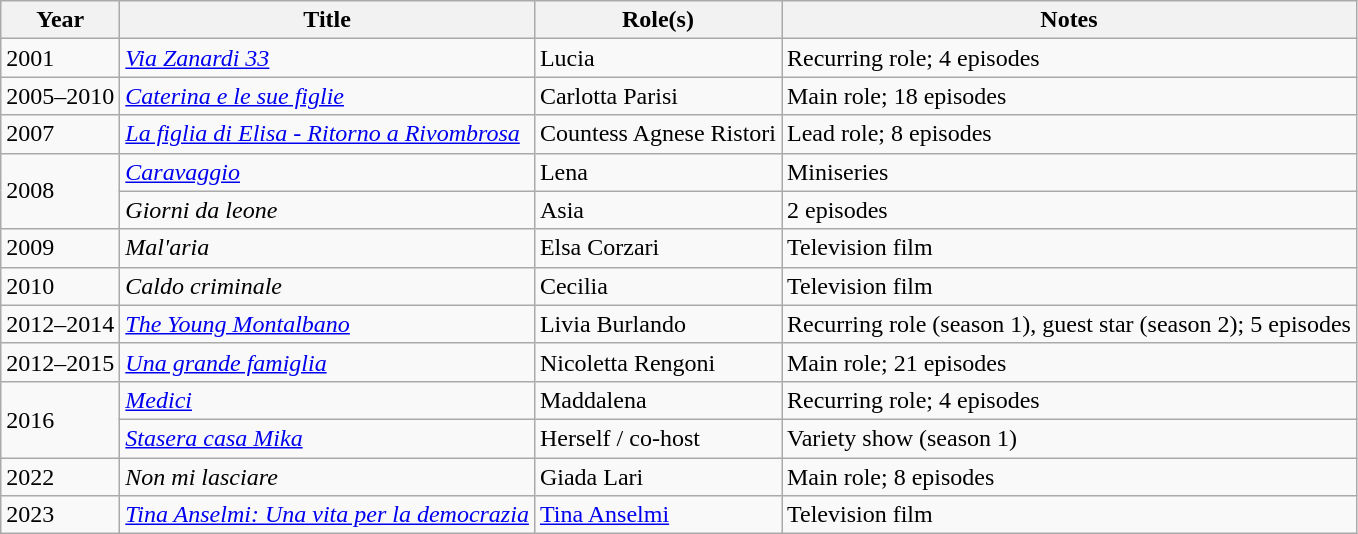<table class="wikitable plainrowheaders sortable">
<tr>
<th scope="col">Year</th>
<th scope="col">Title</th>
<th scope="col">Role(s)</th>
<th scope="col" class="unsortable">Notes</th>
</tr>
<tr>
<td>2001</td>
<td><em><a href='#'>Via Zanardi 33</a></em></td>
<td>Lucia</td>
<td>Recurring role; 4 episodes</td>
</tr>
<tr>
<td>2005–2010</td>
<td><em><a href='#'>Caterina e le sue figlie</a></em></td>
<td>Carlotta Parisi</td>
<td>Main role; 18 episodes</td>
</tr>
<tr>
<td>2007</td>
<td><em><a href='#'>La figlia di Elisa - Ritorno a Rivombrosa</a></em></td>
<td>Countess Agnese Ristori</td>
<td>Lead role; 8 episodes</td>
</tr>
<tr>
<td rowspan="2">2008</td>
<td><em><a href='#'>Caravaggio</a></em></td>
<td>Lena</td>
<td>Miniseries</td>
</tr>
<tr>
<td><em>Giorni da leone</em></td>
<td>Asia</td>
<td>2 episodes</td>
</tr>
<tr>
<td>2009</td>
<td><em>Mal'aria</em></td>
<td>Elsa Corzari</td>
<td>Television film</td>
</tr>
<tr>
<td>2010</td>
<td><em>Caldo criminale</em></td>
<td>Cecilia</td>
<td>Television film</td>
</tr>
<tr>
<td>2012–2014</td>
<td><em><a href='#'>The Young Montalbano</a></em></td>
<td>Livia Burlando</td>
<td>Recurring role (season 1), guest star (season 2); 5 episodes</td>
</tr>
<tr>
<td>2012–2015</td>
<td><em><a href='#'>Una grande famiglia</a></em></td>
<td>Nicoletta Rengoni</td>
<td>Main role; 21 episodes</td>
</tr>
<tr>
<td rowspan="2">2016</td>
<td><em><a href='#'>Medici</a></em></td>
<td>Maddalena</td>
<td>Recurring role; 4 episodes</td>
</tr>
<tr>
<td><em><a href='#'>Stasera casa Mika</a></em></td>
<td>Herself / co-host</td>
<td>Variety show (season 1)</td>
</tr>
<tr>
<td>2022</td>
<td><em>Non mi lasciare</em></td>
<td>Giada Lari</td>
<td>Main role; 8 episodes</td>
</tr>
<tr>
<td>2023</td>
<td><em><a href='#'>Tina Anselmi: Una vita per la democrazia</a></em></td>
<td><a href='#'>Tina Anselmi</a></td>
<td>Television film</td>
</tr>
</table>
